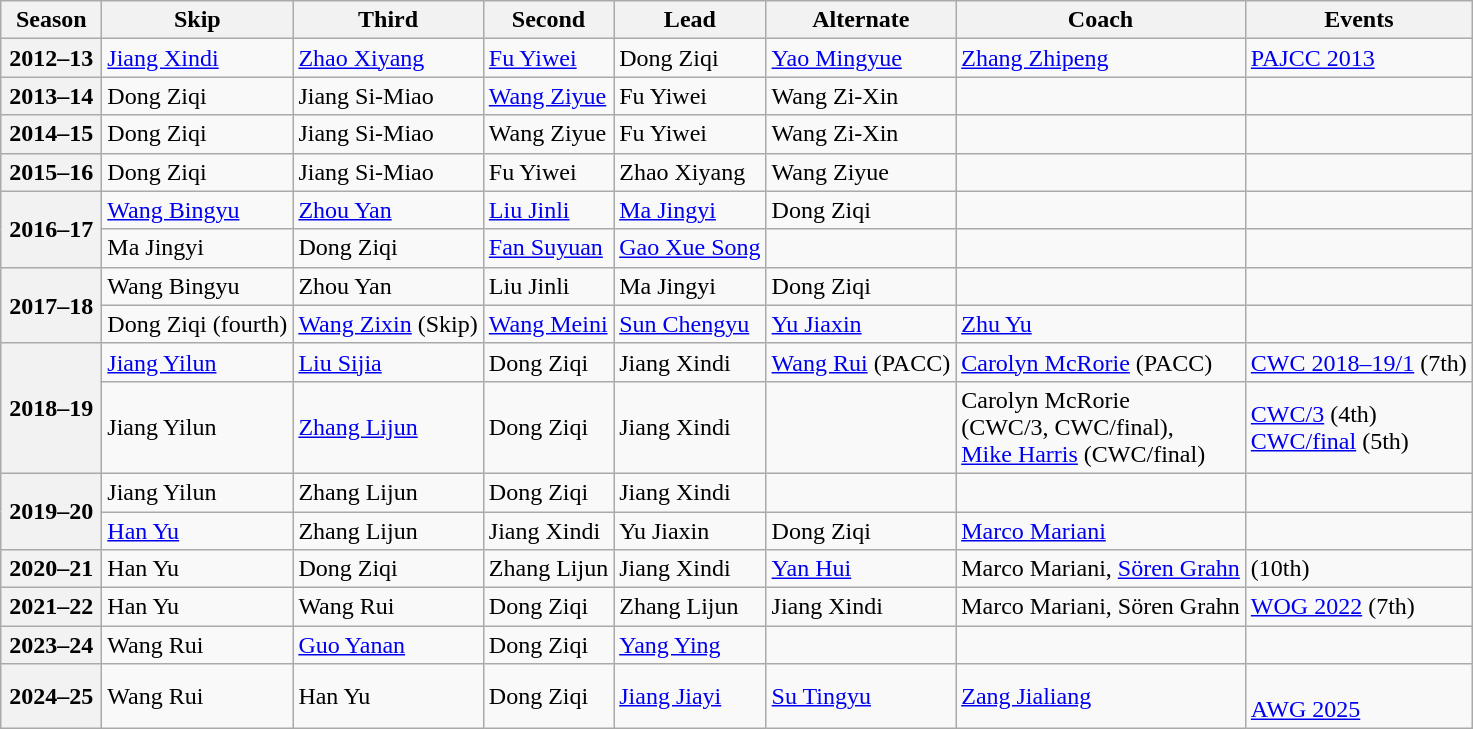<table class="wikitable">
<tr>
<th scope="col" width=60>Season</th>
<th scope="col">Skip</th>
<th scope="col">Third</th>
<th scope="col">Second</th>
<th scope="col">Lead</th>
<th scope="col">Alternate</th>
<th scope="col">Coach</th>
<th scope="col">Events</th>
</tr>
<tr>
<th scope="row">2012–13</th>
<td><a href='#'>Jiang Xindi</a></td>
<td><a href='#'>Zhao Xiyang</a></td>
<td><a href='#'>Fu Yiwei</a></td>
<td>Dong Ziqi</td>
<td><a href='#'>Yao Mingyue</a></td>
<td><a href='#'>Zhang Zhipeng</a></td>
<td><a href='#'>PAJCC 2013</a> </td>
</tr>
<tr>
<th scope="row">2013–14</th>
<td>Dong Ziqi</td>
<td>Jiang Si-Miao</td>
<td><a href='#'>Wang Ziyue</a></td>
<td>Fu Yiwei</td>
<td>Wang Zi-Xin</td>
<td></td>
<td></td>
</tr>
<tr>
<th scope="row">2014–15</th>
<td>Dong Ziqi</td>
<td>Jiang Si-Miao</td>
<td>Wang Ziyue</td>
<td>Fu Yiwei</td>
<td>Wang Zi-Xin</td>
<td></td>
<td></td>
</tr>
<tr>
<th scope="row">2015–16</th>
<td>Dong Ziqi</td>
<td>Jiang Si-Miao</td>
<td>Fu Yiwei</td>
<td>Zhao Xiyang</td>
<td>Wang Ziyue</td>
<td></td>
<td></td>
</tr>
<tr>
<th scope="row" rowspan=2>2016–17</th>
<td><a href='#'>Wang Bingyu</a></td>
<td><a href='#'>Zhou Yan</a></td>
<td><a href='#'>Liu Jinli</a></td>
<td><a href='#'>Ma Jingyi</a></td>
<td>Dong Ziqi</td>
<td></td>
<td></td>
</tr>
<tr>
<td>Ma Jingyi</td>
<td>Dong Ziqi</td>
<td><a href='#'>Fan Suyuan</a></td>
<td><a href='#'>Gao Xue Song</a></td>
<td></td>
<td></td>
<td></td>
</tr>
<tr>
<th scope="row" rowspan=2>2017–18</th>
<td>Wang Bingyu</td>
<td>Zhou Yan</td>
<td>Liu Jinli</td>
<td>Ma Jingyi</td>
<td>Dong Ziqi</td>
<td></td>
<td></td>
</tr>
<tr>
<td>Dong Ziqi (fourth)</td>
<td><a href='#'>Wang Zixin</a> (Skip)</td>
<td><a href='#'>Wang Meini</a></td>
<td><a href='#'>Sun Chengyu</a></td>
<td><a href='#'>Yu Jiaxin</a></td>
<td><a href='#'>Zhu Yu</a></td>
<td> </td>
</tr>
<tr>
<th scope="row" rowspan=2>2018–19</th>
<td><a href='#'>Jiang Yilun</a></td>
<td><a href='#'>Liu Sijia</a></td>
<td>Dong Ziqi</td>
<td>Jiang Xindi</td>
<td><a href='#'>Wang Rui</a> (PACC)</td>
<td><a href='#'>Carolyn McRorie</a> (PACC)</td>
<td><a href='#'>CWC 2018–19/1</a> (7th)<br> </td>
</tr>
<tr>
<td>Jiang Yilun</td>
<td><a href='#'>Zhang Lijun</a></td>
<td>Dong Ziqi</td>
<td>Jiang Xindi</td>
<td></td>
<td>Carolyn McRorie<br>(CWC/3, CWC/final),<br><a href='#'>Mike Harris</a> (CWC/final)</td>
<td><a href='#'>CWC/3</a> (4th)<br><a href='#'>CWC/final</a> (5th)</td>
</tr>
<tr>
<th scope="row" rowspan=2>2019–20</th>
<td>Jiang Yilun</td>
<td>Zhang Lijun</td>
<td>Dong Ziqi</td>
<td>Jiang Xindi</td>
<td></td>
<td></td>
<td></td>
</tr>
<tr>
<td><a href='#'>Han Yu</a></td>
<td>Zhang Lijun</td>
<td>Jiang Xindi</td>
<td>Yu Jiaxin</td>
<td>Dong Ziqi</td>
<td><a href='#'>Marco Mariani</a></td>
<td></td>
</tr>
<tr>
<th scope="row">2020–21</th>
<td>Han Yu</td>
<td>Dong Ziqi</td>
<td>Zhang Lijun</td>
<td>Jiang Xindi</td>
<td><a href='#'>Yan Hui</a></td>
<td>Marco Mariani, <a href='#'>Sören Grahn</a></td>
<td> (10th)</td>
</tr>
<tr>
<th scope="row">2021–22</th>
<td>Han Yu</td>
<td>Wang Rui</td>
<td>Dong Ziqi</td>
<td>Zhang Lijun</td>
<td>Jiang Xindi</td>
<td>Marco Mariani, Sören Grahn</td>
<td><a href='#'>WOG 2022</a> (7th)</td>
</tr>
<tr>
<th scope="row">2023–24</th>
<td>Wang Rui</td>
<td><a href='#'>Guo Yanan</a></td>
<td>Dong Ziqi</td>
<td><a href='#'>Yang Ying</a></td>
<td></td>
<td></td>
<td></td>
</tr>
<tr>
<th scope="row">2024–25</th>
<td>Wang Rui</td>
<td>Han Yu</td>
<td>Dong Ziqi</td>
<td><a href='#'>Jiang Jiayi</a></td>
<td><a href='#'>Su Tingyu</a></td>
<td><a href='#'>Zang Jialiang</a></td>
<td>  <br> <a href='#'>AWG 2025</a>  <br>  </td>
</tr>
</table>
